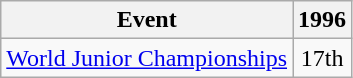<table class="wikitable" style="text-align:center">
<tr>
<th>Event</th>
<th>1996</th>
</tr>
<tr>
<td align=left><a href='#'>World Junior Championships</a></td>
<td>17th</td>
</tr>
</table>
